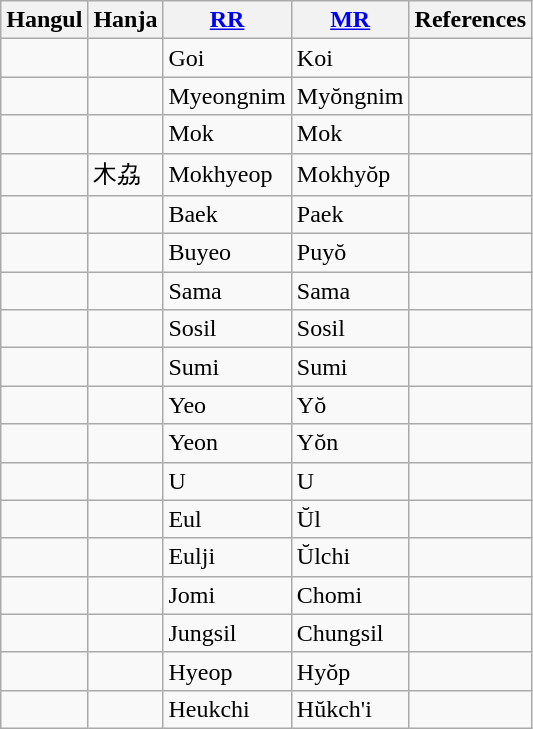<table class="wikitable sortable">
<tr>
<th>Hangul</th>
<th>Hanja</th>
<th><a href='#'>RR</a></th>
<th><a href='#'>MR</a></th>
<th>References</th>
</tr>
<tr>
<td></td>
<td></td>
<td>Goi</td>
<td>Koi</td>
<td></td>
</tr>
<tr>
<td></td>
<td></td>
<td>Myeongnim</td>
<td>Myŏngnim</td>
<td></td>
</tr>
<tr>
<td></td>
<td></td>
<td>Mok</td>
<td>Mok</td>
<td></td>
</tr>
<tr>
<td></td>
<td>木劦</td>
<td>Mokhyeop</td>
<td>Mokhyŏp</td>
<td></td>
</tr>
<tr>
<td></td>
<td></td>
<td>Baek</td>
<td>Paek</td>
<td></td>
</tr>
<tr>
<td></td>
<td></td>
<td>Buyeo</td>
<td>Puyŏ</td>
<td></td>
</tr>
<tr>
<td></td>
<td></td>
<td>Sama</td>
<td>Sama</td>
<td></td>
</tr>
<tr>
<td></td>
<td></td>
<td>Sosil</td>
<td>Sosil</td>
<td></td>
</tr>
<tr>
<td></td>
<td></td>
<td>Sumi</td>
<td>Sumi</td>
<td></td>
</tr>
<tr>
<td></td>
<td></td>
<td>Yeo</td>
<td>Yŏ</td>
<td></td>
</tr>
<tr>
<td></td>
<td></td>
<td>Yeon</td>
<td>Yŏn</td>
<td></td>
</tr>
<tr>
<td></td>
<td></td>
<td>U</td>
<td>U</td>
<td></td>
</tr>
<tr>
<td></td>
<td></td>
<td>Eul</td>
<td>Ŭl</td>
<td></td>
</tr>
<tr>
<td></td>
<td></td>
<td>Eulji</td>
<td>Ŭlchi</td>
<td></td>
</tr>
<tr>
<td></td>
<td></td>
<td>Jomi</td>
<td>Chomi</td>
<td></td>
</tr>
<tr>
<td></td>
<td></td>
<td>Jungsil</td>
<td>Chungsil</td>
<td></td>
</tr>
<tr>
<td></td>
<td></td>
<td>Hyeop</td>
<td>Hyŏp</td>
<td></td>
</tr>
<tr>
<td></td>
<td></td>
<td>Heukchi</td>
<td>Hŭkch'i</td>
<td></td>
</tr>
</table>
